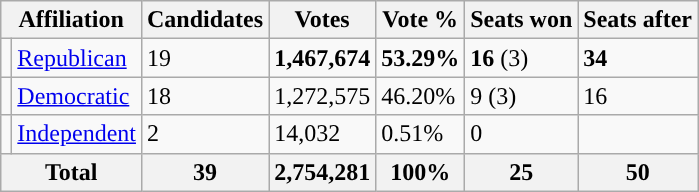<table class="wikitable">
<tr>
<th colspan="2">Affiliation</th>
<th>Candidates</th>
<th>Votes</th>
<th>Vote %</th>
<th>Seats won</th>
<th>Seats after</th>
</tr>
<tr>
<td style="background-color:"></td>
<td><a href='#'>Republican</a></td>
<td>19</td>
<td><strong>1,467,674</strong></td>
<td><strong>53.29%</strong></td>
<td><strong>16</strong> (3)</td>
<td><strong>34</strong></td>
</tr>
<tr>
<td style="background-color:"></td>
<td><a href='#'>Democratic</a></td>
<td>18</td>
<td>1,272,575</td>
<td>46.20%</td>
<td>9 (3)</td>
<td>16</td>
</tr>
<tr>
<td style="background-color:"></td>
<td><a href='#'>Independent</a></td>
<td>2</td>
<td>14,032</td>
<td>0.51%</td>
<td>0</td>
<td></td>
</tr>
<tr>
<th colspan="2">Total</th>
<th>39</th>
<th>2,754,281</th>
<th>100%</th>
<th>25</th>
<th>50</th>
</tr>
</table>
